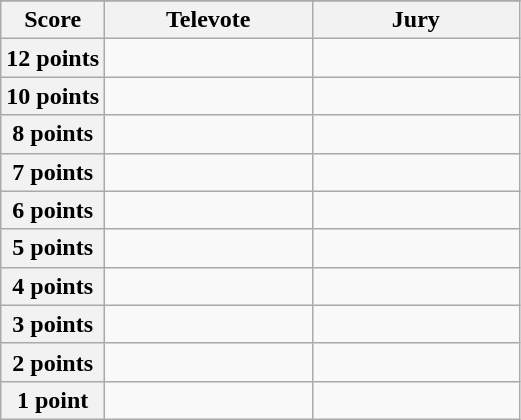<table class="wikitable">
<tr>
</tr>
<tr>
<th scope="col" width="20%">Score</th>
<th scope="col" width="40%">Televote</th>
<th scope="col" width="40%">Jury</th>
</tr>
<tr>
<th scope="row">12 points</th>
<td></td>
<td></td>
</tr>
<tr>
<th scope="row">10 points</th>
<td></td>
<td></td>
</tr>
<tr>
<th scope="row">8 points</th>
<td></td>
<td></td>
</tr>
<tr>
<th scope="row">7 points</th>
<td></td>
<td></td>
</tr>
<tr>
<th scope="row">6 points</th>
<td></td>
<td></td>
</tr>
<tr>
<th scope="row">5 points</th>
<td></td>
<td></td>
</tr>
<tr>
<th scope="row">4 points</th>
<td></td>
<td></td>
</tr>
<tr>
<th scope="row">3 points</th>
<td></td>
<td></td>
</tr>
<tr>
<th scope="row">2 points</th>
<td></td>
<td></td>
</tr>
<tr>
<th scope="row">1 point</th>
<td></td>
<td></td>
</tr>
</table>
